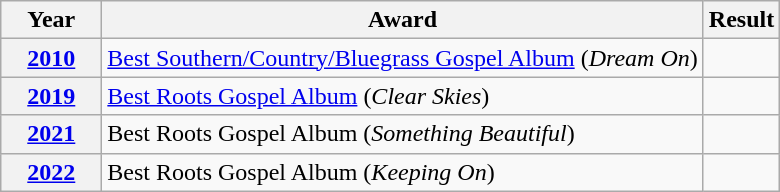<table class="wikitable">
<tr>
<th width="60px">Year</th>
<th>Award</th>
<th>Result</th>
</tr>
<tr>
<th><a href='#'>2010</a></th>
<td><a href='#'>Best Southern/Country/Bluegrass Gospel Album</a> (<em>Dream On</em>)</td>
<td></td>
</tr>
<tr>
<th><a href='#'>2019</a></th>
<td><a href='#'>Best Roots Gospel Album</a> (<em>Clear Skies</em>)</td>
<td></td>
</tr>
<tr>
<th><a href='#'>2021</a></th>
<td>Best Roots Gospel Album (<em>Something Beautiful</em>)</td>
<td></td>
</tr>
<tr>
<th><a href='#'>2022</a></th>
<td>Best Roots Gospel Album (<em>Keeping On</em>)</td>
<td></td>
</tr>
</table>
